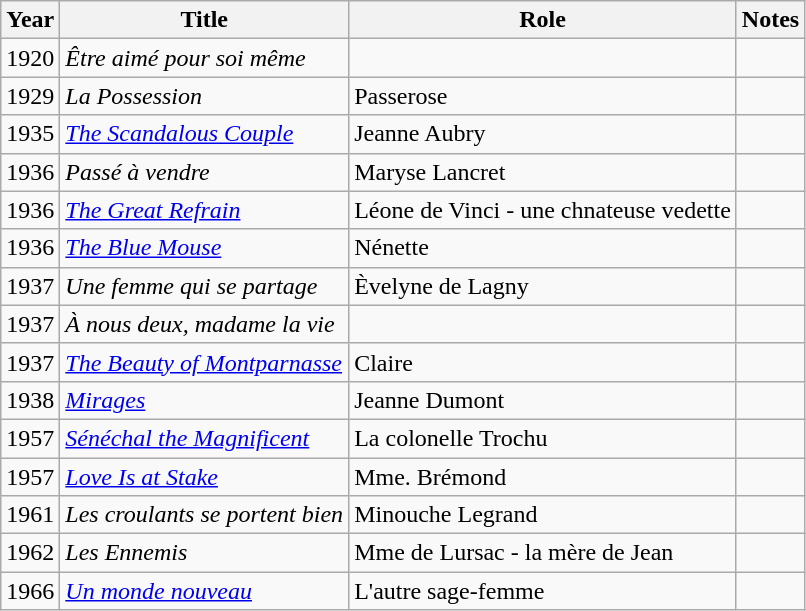<table class="wikitable">
<tr>
<th>Year</th>
<th>Title</th>
<th>Role</th>
<th>Notes</th>
</tr>
<tr>
<td>1920</td>
<td><em>Être aimé pour soi même</em></td>
<td></td>
<td></td>
</tr>
<tr>
<td>1929</td>
<td><em>La Possession</em></td>
<td>Passerose</td>
<td></td>
</tr>
<tr>
<td>1935</td>
<td><em><a href='#'>The Scandalous Couple</a></em></td>
<td>Jeanne Aubry</td>
<td></td>
</tr>
<tr>
<td>1936</td>
<td><em>Passé à vendre</em></td>
<td>Maryse Lancret</td>
<td></td>
</tr>
<tr>
<td>1936</td>
<td><em><a href='#'>The Great Refrain</a></em></td>
<td>Léone de Vinci - une chnateuse vedette</td>
<td></td>
</tr>
<tr>
<td>1936</td>
<td><em><a href='#'>The Blue Mouse</a></em></td>
<td>Nénette</td>
<td></td>
</tr>
<tr>
<td>1937</td>
<td><em>Une femme qui se partage</em></td>
<td>Èvelyne de Lagny</td>
<td></td>
</tr>
<tr>
<td>1937</td>
<td><em>À nous deux, madame la vie</em></td>
<td></td>
<td></td>
</tr>
<tr>
<td>1937</td>
<td><em><a href='#'>The Beauty of Montparnasse</a></em></td>
<td>Claire</td>
<td></td>
</tr>
<tr>
<td>1938</td>
<td><em><a href='#'>Mirages</a></em></td>
<td>Jeanne Dumont</td>
<td></td>
</tr>
<tr>
<td>1957</td>
<td><em><a href='#'>Sénéchal the Magnificent</a></em></td>
<td>La colonelle Trochu</td>
<td></td>
</tr>
<tr>
<td>1957</td>
<td><em><a href='#'>Love Is at Stake</a></em></td>
<td>Mme. Brémond</td>
<td></td>
</tr>
<tr>
<td>1961</td>
<td><em>Les croulants se portent bien</em></td>
<td>Minouche Legrand</td>
<td></td>
</tr>
<tr>
<td>1962</td>
<td><em>Les Ennemis</em></td>
<td>Mme de Lursac - la mère de Jean</td>
<td></td>
</tr>
<tr>
<td>1966</td>
<td><em><a href='#'>Un monde nouveau</a></em></td>
<td>L'autre sage-femme</td>
<td></td>
</tr>
</table>
